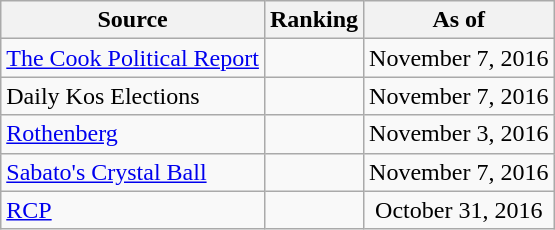<table class="wikitable" style="text-align:center">
<tr>
<th>Source</th>
<th>Ranking</th>
<th>As of</th>
</tr>
<tr>
<td align=left><a href='#'>The Cook Political Report</a></td>
<td></td>
<td>November 7, 2016</td>
</tr>
<tr>
<td align=left>Daily Kos Elections</td>
<td></td>
<td>November 7, 2016</td>
</tr>
<tr>
<td align=left><a href='#'>Rothenberg</a></td>
<td></td>
<td>November 3, 2016</td>
</tr>
<tr>
<td align=left><a href='#'>Sabato's Crystal Ball</a></td>
<td></td>
<td>November 7, 2016</td>
</tr>
<tr>
<td align="left"><a href='#'>RCP</a></td>
<td></td>
<td>October 31, 2016</td>
</tr>
</table>
